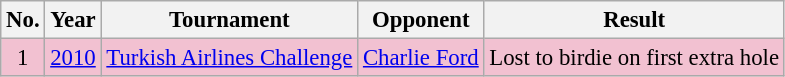<table class="wikitable" style="font-size:95%;">
<tr>
<th>No.</th>
<th>Year</th>
<th>Tournament</th>
<th>Opponent</th>
<th>Result</th>
</tr>
<tr style="background:#F2C1D1;">
<td align=center>1</td>
<td><a href='#'>2010</a></td>
<td><a href='#'>Turkish Airlines Challenge</a></td>
<td> <a href='#'>Charlie Ford</a></td>
<td>Lost to birdie on first extra hole</td>
</tr>
</table>
